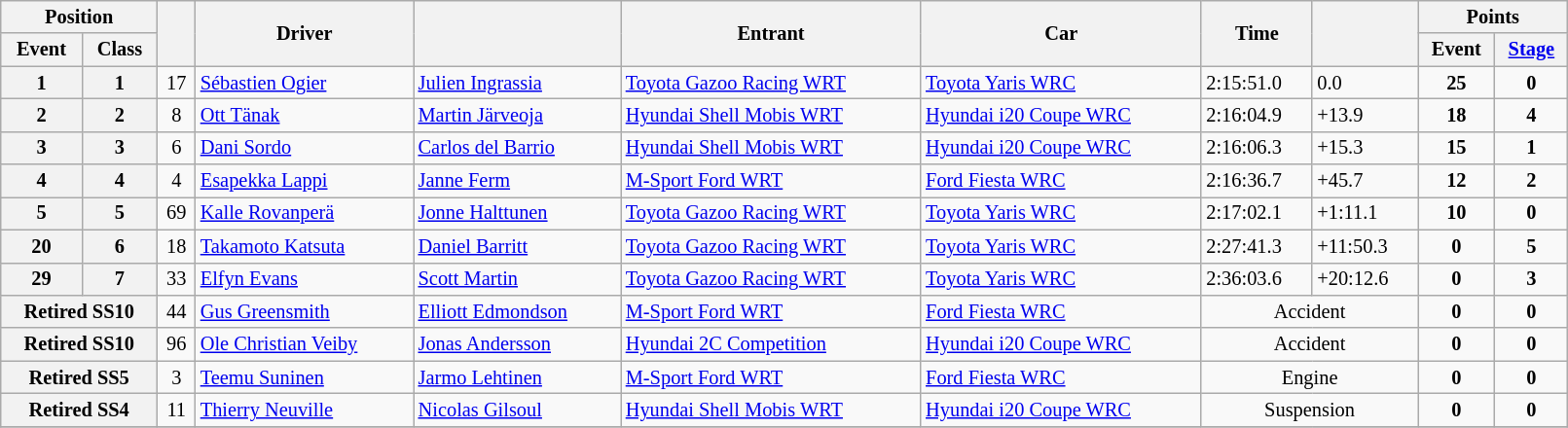<table class="wikitable" width=85% style="font-size: 85%;">
<tr>
<th colspan="2">Position</th>
<th rowspan="2"></th>
<th rowspan="2">Driver</th>
<th rowspan="2"></th>
<th rowspan="2">Entrant</th>
<th rowspan="2">Car</th>
<th rowspan="2">Time</th>
<th rowspan="2"></th>
<th colspan="2">Points</th>
</tr>
<tr>
<th>Event</th>
<th>Class</th>
<th>Event</th>
<th><a href='#'>Stage</a></th>
</tr>
<tr>
<th>1</th>
<th>1</th>
<td align="center">17</td>
<td><a href='#'>Sébastien Ogier</a></td>
<td><a href='#'>Julien Ingrassia</a></td>
<td><a href='#'>Toyota Gazoo Racing WRT</a></td>
<td><a href='#'>Toyota Yaris WRC</a></td>
<td>2:15:51.0</td>
<td>0.0</td>
<td align="center"><strong>25</strong></td>
<td align="center"><strong>0</strong></td>
</tr>
<tr>
<th>2</th>
<th>2</th>
<td align="center">8</td>
<td><a href='#'>Ott Tänak</a></td>
<td><a href='#'>Martin Järveoja</a></td>
<td><a href='#'>Hyundai Shell Mobis WRT</a></td>
<td><a href='#'>Hyundai i20 Coupe WRC</a></td>
<td>2:16:04.9</td>
<td>+13.9</td>
<td align="center"><strong>18</strong></td>
<td align="center"><strong>4</strong></td>
</tr>
<tr>
<th>3</th>
<th>3</th>
<td align="center">6</td>
<td><a href='#'>Dani Sordo</a></td>
<td><a href='#'>Carlos del Barrio</a></td>
<td><a href='#'>Hyundai Shell Mobis WRT</a></td>
<td><a href='#'>Hyundai i20 Coupe WRC</a></td>
<td>2:16:06.3</td>
<td>+15.3</td>
<td align="center"><strong>15</strong></td>
<td align="center"><strong>1</strong></td>
</tr>
<tr>
<th>4</th>
<th>4</th>
<td align="center">4</td>
<td><a href='#'>Esapekka Lappi</a></td>
<td><a href='#'>Janne Ferm</a></td>
<td><a href='#'>M-Sport Ford WRT</a></td>
<td><a href='#'>Ford Fiesta WRC</a></td>
<td>2:16:36.7</td>
<td>+45.7</td>
<td align="center"><strong>12</strong></td>
<td align="center"><strong>2</strong></td>
</tr>
<tr>
<th>5</th>
<th>5</th>
<td align="center">69</td>
<td><a href='#'>Kalle Rovanperä</a></td>
<td><a href='#'>Jonne Halttunen</a></td>
<td><a href='#'>Toyota Gazoo Racing WRT</a></td>
<td><a href='#'>Toyota Yaris WRC</a></td>
<td>2:17:02.1</td>
<td>+1:11.1</td>
<td align="center"><strong>10</strong></td>
<td align="center"><strong>0</strong></td>
</tr>
<tr>
<th>20</th>
<th>6</th>
<td align="center">18</td>
<td><a href='#'>Takamoto Katsuta</a></td>
<td><a href='#'>Daniel Barritt</a></td>
<td><a href='#'>Toyota Gazoo Racing WRT</a></td>
<td><a href='#'>Toyota Yaris WRC</a></td>
<td>2:27:41.3</td>
<td>+11:50.3</td>
<td align="center"><strong>0</strong></td>
<td align="center"><strong>5</strong></td>
</tr>
<tr>
<th>29</th>
<th>7</th>
<td align="center">33</td>
<td><a href='#'>Elfyn Evans</a></td>
<td><a href='#'>Scott Martin</a></td>
<td><a href='#'>Toyota Gazoo Racing WRT</a></td>
<td><a href='#'>Toyota Yaris WRC</a></td>
<td>2:36:03.6</td>
<td>+20:12.6</td>
<td align="center"><strong>0</strong></td>
<td align="center"><strong>3</strong></td>
</tr>
<tr>
<th colspan="2">Retired SS10</th>
<td align="center">44</td>
<td><a href='#'>Gus Greensmith</a></td>
<td><a href='#'>Elliott Edmondson</a></td>
<td><a href='#'>M-Sport Ford WRT</a></td>
<td><a href='#'>Ford Fiesta WRC</a></td>
<td align="center" colspan="2">Accident</td>
<td align="center"><strong>0</strong></td>
<td align="center"><strong>0</strong></td>
</tr>
<tr>
<th colspan="2">Retired SS10</th>
<td align="center">96</td>
<td><a href='#'>Ole Christian Veiby</a></td>
<td><a href='#'>Jonas Andersson</a></td>
<td><a href='#'>Hyundai 2C Competition</a></td>
<td><a href='#'>Hyundai i20 Coupe WRC</a></td>
<td align="center" colspan="2">Accident</td>
<td align="center"><strong>0</strong></td>
<td align="center"><strong>0</strong></td>
</tr>
<tr>
<th colspan="2">Retired SS5</th>
<td align="center">3</td>
<td><a href='#'>Teemu Suninen</a></td>
<td><a href='#'>Jarmo Lehtinen</a></td>
<td><a href='#'>M-Sport Ford WRT</a></td>
<td><a href='#'>Ford Fiesta WRC</a></td>
<td align="center" colspan="2">Engine</td>
<td align="center"><strong>0</strong></td>
<td align="center"><strong>0</strong></td>
</tr>
<tr>
<th colspan="2">Retired SS4</th>
<td align="center">11</td>
<td><a href='#'>Thierry Neuville</a></td>
<td><a href='#'>Nicolas Gilsoul</a></td>
<td><a href='#'>Hyundai Shell Mobis WRT</a></td>
<td><a href='#'>Hyundai i20 Coupe WRC</a></td>
<td align="center" colspan="2">Suspension</td>
<td align="center"><strong>0</strong></td>
<td align="center"><strong>0</strong></td>
</tr>
<tr>
</tr>
</table>
